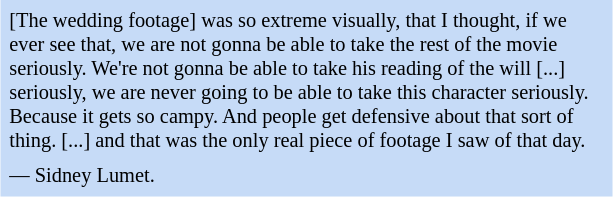<table class="toccolours" style="float: right; margin-left: 1em; margin-right: 2em; font-size: 85%; background:#c6dbf7; color:black; width:30em; max-width: 40%;" cellspacing="5">
<tr>
<td style="text-align: left;">[The wedding footage] was so extreme visually, that I thought, if we ever see that, we are not gonna be able to take the rest of the movie seriously. We're not gonna be able to take his reading of the will [...] seriously, we are never going to be able to take this character seriously. Because it gets so campy. And people get defensive about that sort of thing. [...] and that was the only real piece of footage I saw of that day.</td>
</tr>
<tr>
<td style="text-align: left;">— Sidney Lumet.</td>
</tr>
</table>
